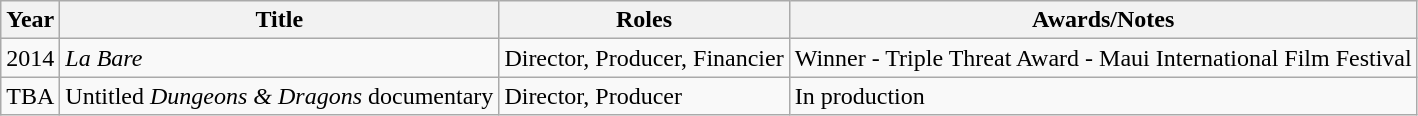<table class="wikitable">
<tr>
<th>Year</th>
<th>Title</th>
<th>Roles</th>
<th>Awards/Notes</th>
</tr>
<tr>
<td>2014</td>
<td><em>La Bare</em></td>
<td>Director, Producer, Financier</td>
<td>Winner - Triple Threat Award - Maui International Film Festival</td>
</tr>
<tr>
<td>TBA</td>
<td>Untitled <em>Dungeons & Dragons</em> documentary</td>
<td>Director, Producer</td>
<td>In production</td>
</tr>
</table>
